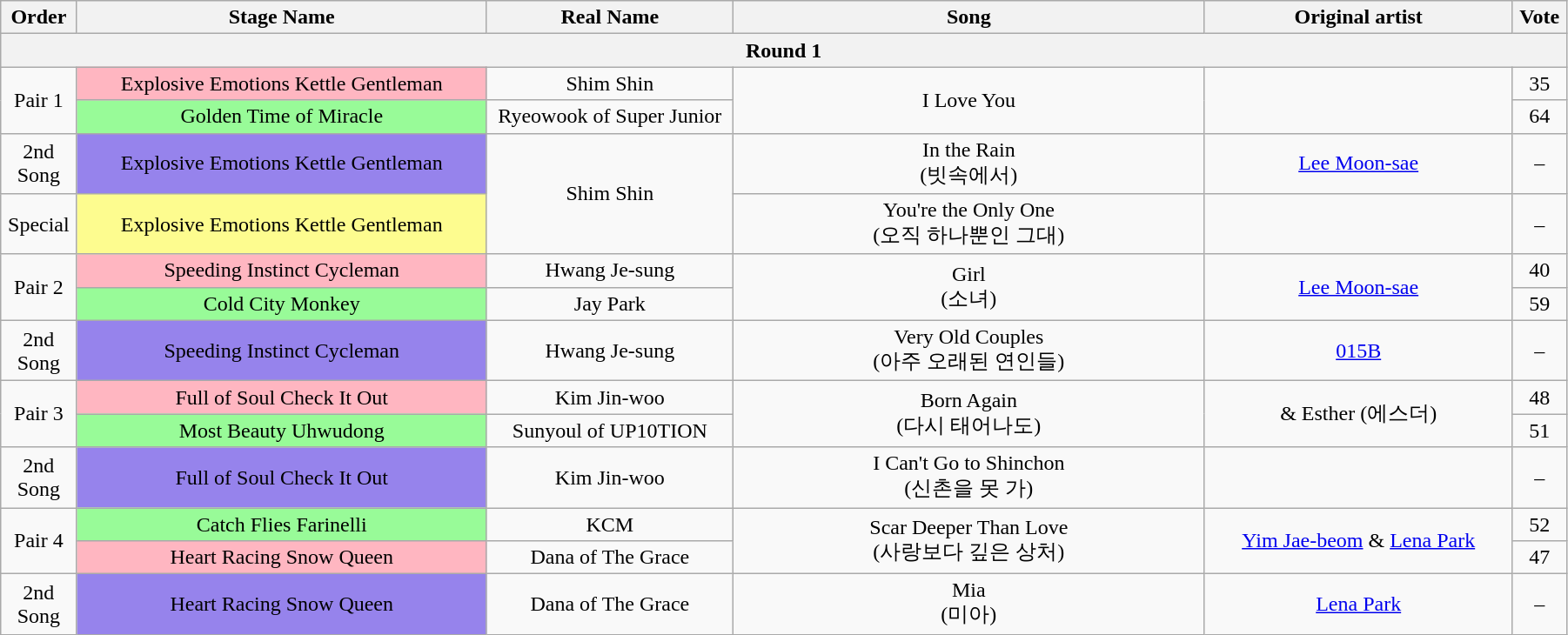<table class="wikitable" style="text-align:center; width:95%;">
<tr>
<th style="width:1%;">Order</th>
<th style="width:20%;">Stage Name</th>
<th style="width:12%;">Real Name</th>
<th style="width:23%;">Song</th>
<th style="width:15%;">Original artist</th>
<th style="width:1%;">Vote</th>
</tr>
<tr>
<th colspan=6>Round 1</th>
</tr>
<tr>
<td rowspan=2>Pair 1</td>
<td bgcolor="lightpink">Explosive Emotions Kettle Gentleman</td>
<td>Shim Shin</td>
<td rowspan=2>I Love You</td>
<td rowspan=2></td>
<td>35</td>
</tr>
<tr>
<td bgcolor="palegreen">Golden Time of Miracle</td>
<td>Ryeowook of Super Junior</td>
<td>64</td>
</tr>
<tr>
<td>2nd Song</td>
<td bgcolor="#9683EC">Explosive Emotions Kettle Gentleman</td>
<td rowspan=2>Shim Shin</td>
<td>In the Rain<br>(빗속에서)</td>
<td><a href='#'>Lee Moon-sae</a></td>
<td>–</td>
</tr>
<tr>
<td>Special</td>
<td bgcolor="#FDFC8F">Explosive Emotions Kettle Gentleman</td>
<td>You're the Only One<br>(오직 하나뿐인 그대)</td>
<td></td>
<td>–</td>
</tr>
<tr>
<td rowspan=2>Pair 2</td>
<td bgcolor="lightpink">Speeding Instinct Cycleman</td>
<td>Hwang Je-sung</td>
<td rowspan=2>Girl<br>(소녀)</td>
<td rowspan=2><a href='#'>Lee Moon-sae</a></td>
<td>40</td>
</tr>
<tr>
<td bgcolor="palegreen">Cold City Monkey</td>
<td>Jay Park</td>
<td>59</td>
</tr>
<tr>
<td>2nd Song</td>
<td bgcolor="#9683EC">Speeding Instinct Cycleman</td>
<td>Hwang Je-sung</td>
<td>Very Old Couples<br>(아주 오래된 연인들)</td>
<td><a href='#'>015B</a></td>
<td>–</td>
</tr>
<tr>
<td rowspan=2>Pair 3</td>
<td bgcolor="lightpink">Full of Soul Check It Out</td>
<td>Kim Jin-woo</td>
<td rowspan=2>Born Again<br>(다시 태어나도)</td>
<td rowspan=2> & Esther (에스더)</td>
<td>48</td>
</tr>
<tr>
<td bgcolor="palegreen">Most Beauty Uhwudong</td>
<td>Sunyoul of UP10TION</td>
<td>51</td>
</tr>
<tr>
<td>2nd Song</td>
<td bgcolor="#9683EC">Full of Soul Check It Out</td>
<td>Kim Jin-woo</td>
<td>I Can't Go to Shinchon<br>(신촌을 못 가)</td>
<td></td>
<td>–</td>
</tr>
<tr>
<td rowspan=2>Pair 4</td>
<td bgcolor="palegreen">Catch Flies Farinelli</td>
<td>KCM</td>
<td rowspan=2>Scar Deeper Than Love<br>(사랑보다 깊은 상처)</td>
<td rowspan=2><a href='#'>Yim Jae-beom</a> & <a href='#'>Lena Park</a></td>
<td>52</td>
</tr>
<tr>
<td bgcolor="lightpink">Heart Racing Snow Queen</td>
<td>Dana of The Grace</td>
<td>47</td>
</tr>
<tr>
<td>2nd Song</td>
<td bgcolor="#9683EC">Heart Racing Snow Queen</td>
<td>Dana of The Grace</td>
<td>Mia<br>(미아)</td>
<td><a href='#'>Lena Park</a></td>
<td>–</td>
</tr>
</table>
